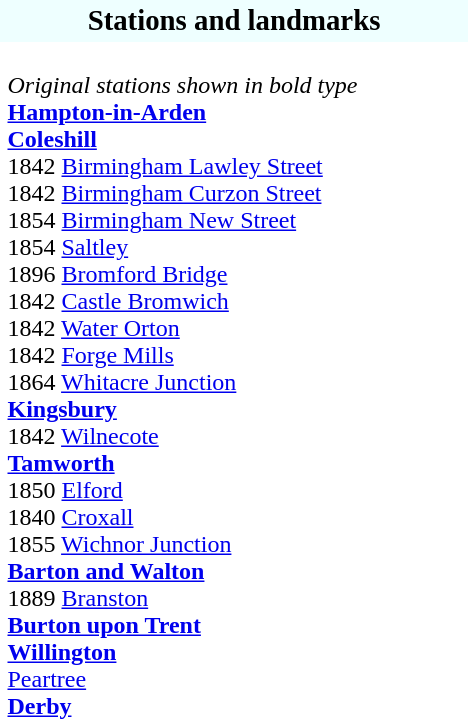<table class="toccolours floatright" style="width:25%; margin: 0.5em 0 0.5em 1em;">
<tr>
<th style="background:#eeffff; padding: 3px 5px 3px 5px; font-size:larger;">Stations and landmarks</th>
</tr>
<tr>
<td style="font-size:100%; padding:0 5px 0 5px;"><br><em>Original stations shown in bold type</em><br>
<strong><a href='#'>Hampton-in-Arden</a></strong><br>
<strong><a href='#'>Coleshill</a></strong><br>
1842 <a href='#'>Birmingham Lawley Street</a><br>
1842 <a href='#'>Birmingham Curzon Street</a><br>
1854 <a href='#'>Birmingham New Street</a><br>
1854 <a href='#'>Saltley</a><br>
1896 <a href='#'>Bromford Bridge</a><br>
1842 <a href='#'>Castle Bromwich</a><br>
1842 <a href='#'>Water Orton</a><br>
1842 <a href='#'>Forge Mills</a><br>
1864 <a href='#'>Whitacre Junction</a><br>
<strong><a href='#'>Kingsbury</a></strong><br>
1842 <a href='#'>Wilnecote</a><br>
<strong><a href='#'>Tamworth</a></strong><br>
1850 <a href='#'>Elford</a><br>
1840 <a href='#'>Croxall</a><br>
1855 <a href='#'>Wichnor Junction</a><br>
<strong><a href='#'>Barton and Walton</a></strong><br>
1889 <a href='#'>Branston</a><br>
<strong><a href='#'>Burton upon Trent</a></strong><br>
<strong><a href='#'>Willington</a></strong><br>
<a href='#'>Peartree</a><br>
<strong><a href='#'>Derby</a></strong></td>
</tr>
</table>
